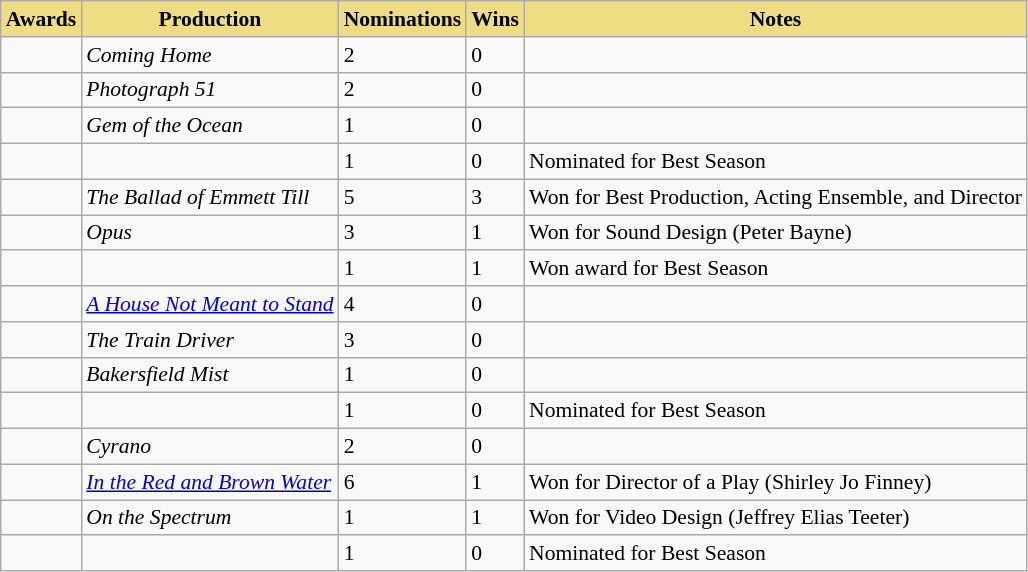<table class="sortable wikitable" style="font-size:90%;">
<tr>
<th style="background:#EEDD82;">Awards</th>
<th style="background:#EEDD82;">Production</th>
<th style="background:#EEDD82;">Nominations</th>
<th style="background:#EEDD82;">Wins</th>
<th style="background:#EEDD82;" class="unsortable">Notes</th>
</tr>
<tr>
<td></td>
<td><em>Coming Home</em></td>
<td>2</td>
<td>0</td>
<td></td>
</tr>
<tr>
<td></td>
<td><em>Photograph 51</em></td>
<td>2</td>
<td>0</td>
<td></td>
</tr>
<tr>
<td></td>
<td><em>Gem of the Ocean</em></td>
<td>1</td>
<td>0</td>
<td></td>
</tr>
<tr>
<td></td>
<td></td>
<td>1</td>
<td>0</td>
<td>Nominated for Best Season</td>
</tr>
<tr>
<td></td>
<td><em>The Ballad of Emmett Till</em></td>
<td>5</td>
<td>3</td>
<td>Won for Best Production, Acting Ensemble, and Director</td>
</tr>
<tr>
<td></td>
<td><em>Opus</em></td>
<td>3</td>
<td>1</td>
<td>Won for Sound Design (Peter Bayne)</td>
</tr>
<tr>
<td></td>
<td></td>
<td>1</td>
<td>1</td>
<td>Won award for Best Season</td>
</tr>
<tr>
<td></td>
<td><em><a href='#'>A House Not Meant to Stand</a></em></td>
<td>4</td>
<td>0</td>
<td></td>
</tr>
<tr>
<td></td>
<td><em>The Train Driver</em></td>
<td>3</td>
<td>0</td>
<td></td>
</tr>
<tr>
<td></td>
<td><em>Bakersfield Mist</em></td>
<td>1</td>
<td>0</td>
<td></td>
</tr>
<tr>
<td></td>
<td></td>
<td>1</td>
<td>0</td>
<td>Nominated for Best Season</td>
</tr>
<tr>
<td></td>
<td><em>Cyrano</em></td>
<td>2</td>
<td>0</td>
<td></td>
</tr>
<tr>
<td></td>
<td><em><a href='#'>In the Red and Brown Water</a></em></td>
<td>6</td>
<td>1</td>
<td>Won for Director of a Play (Shirley Jo Finney)</td>
</tr>
<tr>
<td></td>
<td><em>On the Spectrum</em></td>
<td>1</td>
<td>1</td>
<td>Won for Video Design (Jeffrey Elias Teeter)</td>
</tr>
<tr>
<td></td>
<td></td>
<td>1</td>
<td>0</td>
<td>Nominated for Best Season</td>
</tr>
</table>
